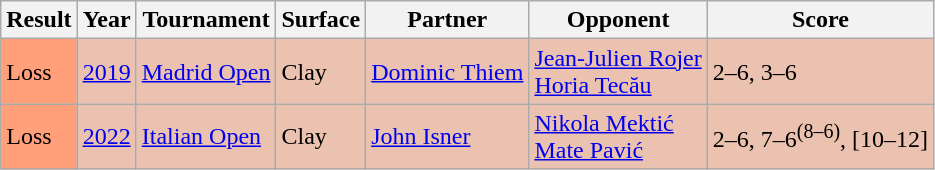<table class="sortable wikitable">
<tr>
<th>Result</th>
<th>Year</th>
<th>Tournament</th>
<th>Surface</th>
<th>Partner</th>
<th>Opponent</th>
<th class="unsortable">Score</th>
</tr>
<tr style="background:#ebc2af;">
<td bgcolor=FFA07A>Loss</td>
<td><a href='#'>2019</a></td>
<td><a href='#'>Madrid Open</a></td>
<td>Clay</td>
<td> <a href='#'>Dominic Thiem</a></td>
<td> <a href='#'>Jean-Julien Rojer</a><br> <a href='#'>Horia Tecău</a></td>
<td>2–6, 3–6</td>
</tr>
<tr bgcolor=ebc2af>
<td bgcolor=FFA07A>Loss</td>
<td><a href='#'>2022</a></td>
<td><a href='#'>Italian Open</a></td>
<td>Clay</td>
<td> <a href='#'>John Isner</a></td>
<td> <a href='#'>Nikola Mektić</a><br> <a href='#'>Mate Pavić</a></td>
<td>2–6, 7–6<sup>(8–6)</sup>, [10–12]</td>
</tr>
</table>
